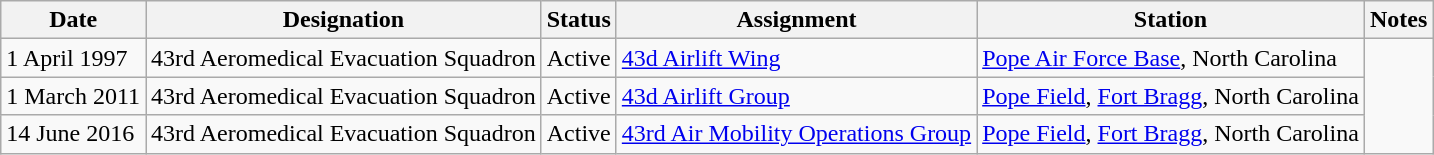<table class="wikitable sortable">
<tr>
<th>Date</th>
<th>Designation</th>
<th>Status</th>
<th>Assignment</th>
<th>Station</th>
<th>Notes</th>
</tr>
<tr>
<td>1 April 1997</td>
<td>43rd Aeromedical Evacuation Squadron</td>
<td>Active</td>
<td><a href='#'>43d Airlift Wing</a></td>
<td><a href='#'>Pope Air Force Base</a>, North Carolina</td>
</tr>
<tr>
<td>1 March 2011</td>
<td>43rd Aeromedical Evacuation Squadron</td>
<td>Active</td>
<td><a href='#'>43d Airlift Group</a></td>
<td><a href='#'>Pope Field</a>, <a href='#'>Fort Bragg</a>, North Carolina</td>
</tr>
<tr>
<td>14 June 2016</td>
<td>43rd Aeromedical Evacuation Squadron</td>
<td>Active</td>
<td><a href='#'>43rd Air Mobility Operations Group</a></td>
<td><a href='#'>Pope Field</a>, <a href='#'>Fort Bragg</a>, North Carolina</td>
</tr>
</table>
